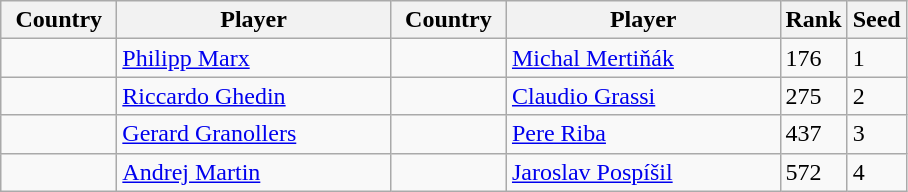<table class="sortable wikitable">
<tr>
<th width="70">Country</th>
<th width="175">Player</th>
<th width="70">Country</th>
<th width="175">Player</th>
<th>Rank</th>
<th>Seed</th>
</tr>
<tr>
<td></td>
<td><a href='#'>Philipp Marx</a></td>
<td></td>
<td><a href='#'>Michal Mertiňák</a></td>
<td>176</td>
<td>1</td>
</tr>
<tr>
<td></td>
<td><a href='#'>Riccardo Ghedin</a></td>
<td></td>
<td><a href='#'>Claudio Grassi</a></td>
<td>275</td>
<td>2</td>
</tr>
<tr>
<td></td>
<td><a href='#'>Gerard Granollers</a></td>
<td></td>
<td><a href='#'>Pere Riba</a></td>
<td>437</td>
<td>3</td>
</tr>
<tr>
<td></td>
<td><a href='#'>Andrej Martin</a></td>
<td></td>
<td><a href='#'>Jaroslav Pospíšil</a></td>
<td>572</td>
<td>4</td>
</tr>
</table>
